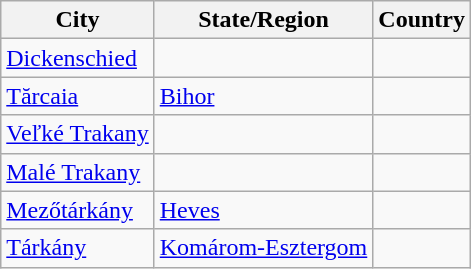<table class="wikitable sortable">
<tr>
<th>City</th>
<th>State/Region</th>
<th>Country</th>
</tr>
<tr>
<td><a href='#'>Dickenschied</a></td>
<td></td>
<td></td>
</tr>
<tr>
<td><a href='#'>Tărcaia</a></td>
<td> <a href='#'>Bihor</a></td>
<td></td>
</tr>
<tr>
<td><a href='#'>Veľké Trakany</a></td>
<td></td>
<td></td>
</tr>
<tr>
<td><a href='#'>Malé Trakany</a></td>
<td></td>
<td></td>
</tr>
<tr>
<td><a href='#'>Mezőtárkány</a></td>
<td> <a href='#'>Heves</a></td>
<td></td>
</tr>
<tr>
<td><a href='#'>Tárkány</a></td>
<td> <a href='#'>Komárom-Esztergom</a></td>
<td></td>
</tr>
</table>
